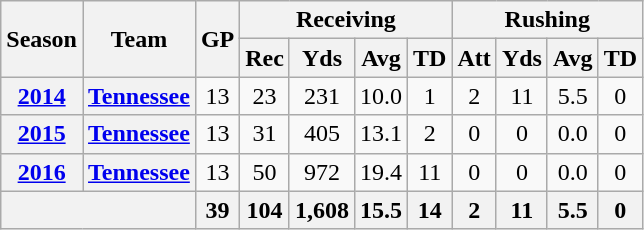<table class="wikitable" style="text-align:center;">
<tr>
<th rowspan="2">Season</th>
<th rowspan="2">Team</th>
<th rowspan="2">GP</th>
<th colspan="4">Receiving</th>
<th colspan="4">Rushing</th>
</tr>
<tr>
<th>Rec</th>
<th>Yds</th>
<th>Avg</th>
<th>TD</th>
<th>Att</th>
<th>Yds</th>
<th>Avg</th>
<th>TD</th>
</tr>
<tr>
<th><a href='#'>2014</a></th>
<th><a href='#'>Tennessee</a></th>
<td>13</td>
<td>23</td>
<td>231</td>
<td>10.0</td>
<td>1</td>
<td>2</td>
<td>11</td>
<td>5.5</td>
<td>0</td>
</tr>
<tr>
<th><a href='#'>2015</a></th>
<th><a href='#'>Tennessee</a></th>
<td>13</td>
<td>31</td>
<td>405</td>
<td>13.1</td>
<td>2</td>
<td>0</td>
<td>0</td>
<td>0.0</td>
<td>0</td>
</tr>
<tr>
<th><a href='#'>2016</a></th>
<th><a href='#'>Tennessee</a></th>
<td>13</td>
<td>50</td>
<td>972</td>
<td>19.4</td>
<td>11</td>
<td>0</td>
<td>0</td>
<td>0.0</td>
<td>0</td>
</tr>
<tr>
<th colspan="2"></th>
<th>39</th>
<th>104</th>
<th>1,608</th>
<th>15.5</th>
<th>14</th>
<th>2</th>
<th>11</th>
<th>5.5</th>
<th>0</th>
</tr>
</table>
